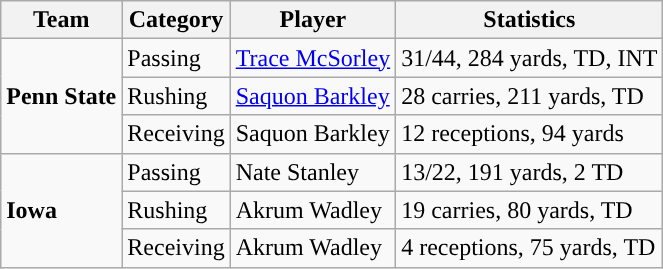<table class="wikitable" style="float: left;">
<tr>
<th>Team</th>
<th>Category</th>
<th>Player</th>
<th>Statistics</th>
</tr>
<tr>
<td rowspan=3><strong>Penn State</strong></td>
<td>Passing</td>
<td><a href='#'>Trace McSorley</a></td>
<td>31/44, 284 yards, TD, INT</td>
</tr>
<tr>
<td>Rushing</td>
<td><a href='#'>Saquon Barkley</a></td>
<td>28 carries, 211 yards, TD</td>
</tr>
<tr>
<td>Receiving</td>
<td>Saquon Barkley</td>
<td>12 receptions, 94 yards</td>
</tr>
<tr>
<td rowspan=3><strong>Iowa</strong></td>
<td>Passing</td>
<td>Nate Stanley</td>
<td>13/22, 191 yards, 2 TD</td>
</tr>
<tr>
<td>Rushing</td>
<td>Akrum Wadley</td>
<td>19 carries, 80 yards, TD</td>
</tr>
<tr>
<td>Receiving</td>
<td>Akrum Wadley</td>
<td>4 receptions, 75 yards, TD</td>
</tr>
</table>
